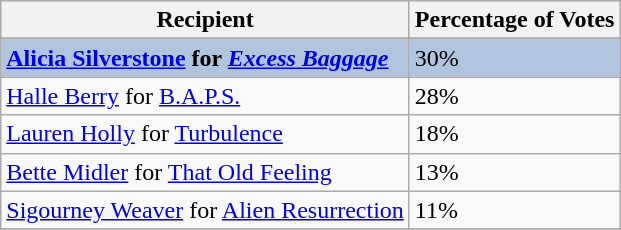<table class="wikitable sortable plainrowheaders">
<tr>
<th>Recipient</th>
<th>Percentage of Votes</th>
</tr>
<tr>
</tr>
<tr style="background:#B0C4DE;">
<td><strong><a href='#'>Alicia Silverstone</a> for <em><a href='#'>Excess Baggage</a><strong><em></td>
<td></strong>30%<strong></td>
</tr>
<tr>
<td><a href='#'>Halle Berry</a> for </em><a href='#'>B.A.P.S.</a><em></td>
<td>28%</td>
</tr>
<tr>
<td><a href='#'>Lauren Holly</a> for </em><a href='#'>Turbulence</a><em></td>
<td>18%</td>
</tr>
<tr>
<td><a href='#'>Bette Midler</a> for </em><a href='#'>That Old Feeling</a><em></td>
<td>13%</td>
</tr>
<tr>
<td><a href='#'>Sigourney Weaver</a> for </em><a href='#'>Alien Resurrection</a><em></td>
<td>11%</td>
</tr>
<tr>
</tr>
</table>
